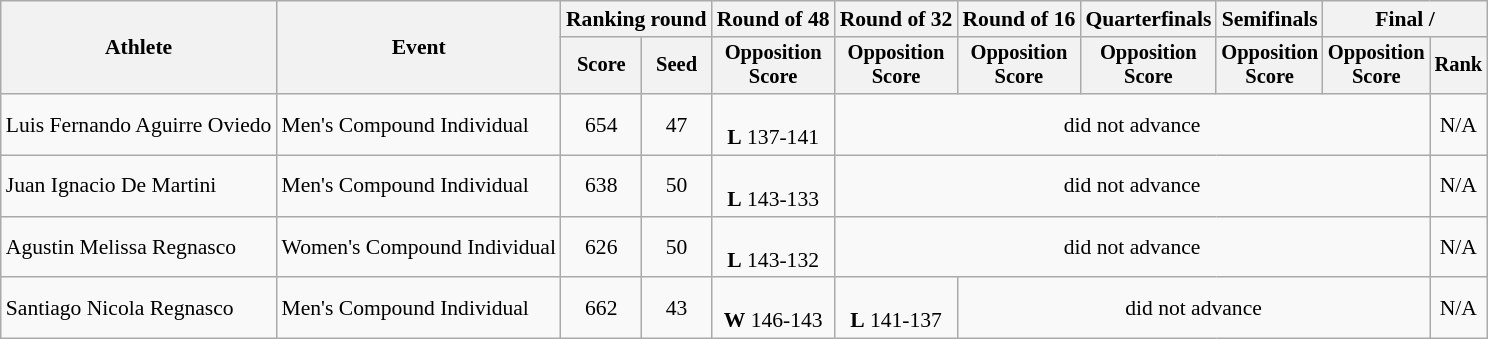<table class="wikitable" style="font-size:90%">
<tr>
<th rowspan=2>Athlete</th>
<th rowspan=2>Event</th>
<th colspan="2">Ranking round</th>
<th>Round of 48</th>
<th>Round of 32</th>
<th>Round of 16</th>
<th>Quarterfinals</th>
<th>Semifinals</th>
<th colspan="2">Final / </th>
</tr>
<tr style="font-size:95%">
<th>Score</th>
<th>Seed</th>
<th>Opposition<br>Score</th>
<th>Opposition<br>Score</th>
<th>Opposition<br>Score</th>
<th>Opposition<br>Score</th>
<th>Opposition<br>Score</th>
<th>Opposition<br>Score</th>
<th>Rank</th>
</tr>
<tr align=center>
<td align=left>Luis Fernando Aguirre Oviedo</td>
<td align=left>Men's Compound Individual</td>
<td>654</td>
<td>47</td>
<td><br><strong>L</strong> 137-141</td>
<td colspan=5>did not advance</td>
<td>N/A</td>
</tr>
<tr align=center>
<td align=left>Juan Ignacio De Martini</td>
<td align=left>Men's Compound Individual</td>
<td>638</td>
<td>50</td>
<td><br><strong>L</strong> 143-133</td>
<td colspan=5>did not advance</td>
<td>N/A</td>
</tr>
<tr align=center>
<td align=left>Agustin Melissa Regnasco</td>
<td align=left>Women's Compound Individual</td>
<td>626</td>
<td>50</td>
<td><br><strong>L</strong> 143-132</td>
<td colspan=5>did not advance</td>
<td>N/A</td>
</tr>
<tr align=center>
<td align=left>Santiago Nicola Regnasco</td>
<td align=left>Men's Compound Individual</td>
<td>662</td>
<td>43</td>
<td><br><strong>W</strong> 146-143</td>
<td><br><strong>L</strong> 141-137</td>
<td colspan=4>did not advance</td>
<td>N/A</td>
</tr>
</table>
